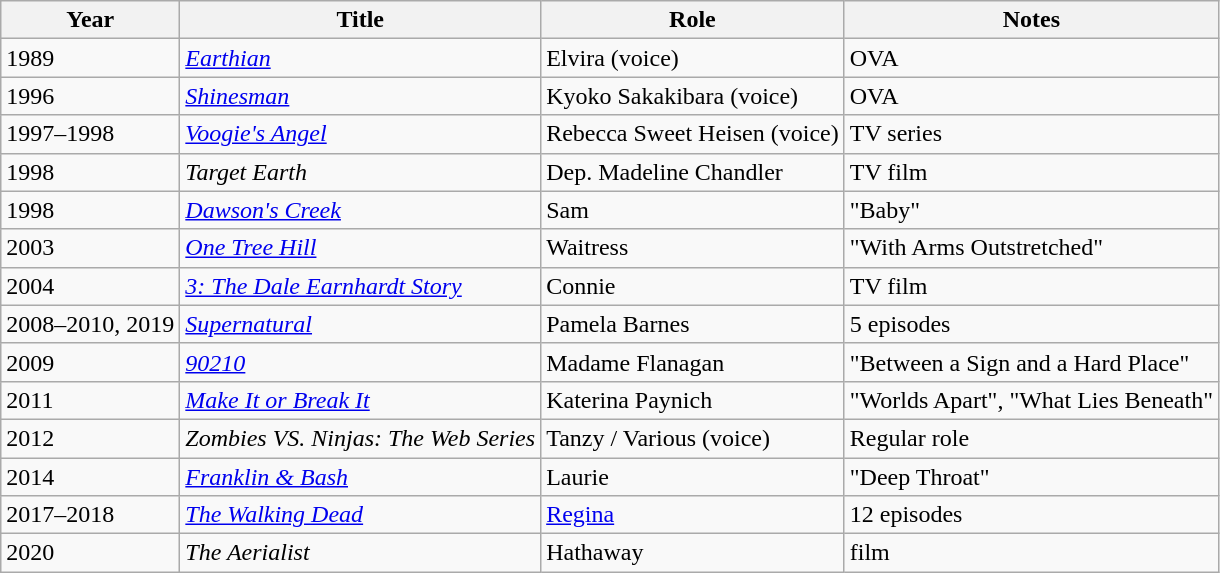<table class="wikitable sortable">
<tr>
<th>Year</th>
<th>Title</th>
<th>Role</th>
<th class="unsortable">Notes</th>
</tr>
<tr>
<td>1989</td>
<td><em><a href='#'>Earthian</a></em></td>
<td>Elvira (voice)</td>
<td>OVA</td>
</tr>
<tr>
<td>1996</td>
<td><em><a href='#'>Shinesman</a></em></td>
<td>Kyoko Sakakibara (voice)</td>
<td>OVA</td>
</tr>
<tr>
<td>1997–1998</td>
<td><em><a href='#'>Voogie's Angel</a></em></td>
<td>Rebecca Sweet Heisen (voice)</td>
<td>TV series</td>
</tr>
<tr>
<td>1998</td>
<td><em>Target Earth</em></td>
<td>Dep. Madeline Chandler</td>
<td>TV film</td>
</tr>
<tr>
<td>1998</td>
<td><em><a href='#'>Dawson's Creek</a></em></td>
<td>Sam</td>
<td>"Baby"</td>
</tr>
<tr>
<td>2003</td>
<td><em><a href='#'>One Tree Hill</a></em></td>
<td>Waitress</td>
<td>"With Arms Outstretched"</td>
</tr>
<tr>
<td>2004</td>
<td><em><a href='#'>3: The Dale Earnhardt Story</a></em></td>
<td>Connie</td>
<td>TV film</td>
</tr>
<tr>
<td>2008–2010, 2019</td>
<td><em><a href='#'>Supernatural</a></em></td>
<td>Pamela Barnes</td>
<td>5 episodes</td>
</tr>
<tr>
<td>2009</td>
<td><em><a href='#'>90210</a></em></td>
<td>Madame Flanagan</td>
<td>"Between a Sign and a Hard Place"</td>
</tr>
<tr>
<td>2011</td>
<td><em><a href='#'>Make It or Break It</a></em></td>
<td>Katerina Paynich</td>
<td>"Worlds Apart", "What Lies Beneath"</td>
</tr>
<tr>
<td>2012</td>
<td><em>Zombies VS. Ninjas: The Web Series</em></td>
<td>Tanzy / Various (voice)</td>
<td>Regular role</td>
</tr>
<tr>
<td>2014</td>
<td><em><a href='#'>Franklin & Bash</a></em></td>
<td>Laurie</td>
<td>"Deep Throat"</td>
</tr>
<tr>
<td>2017–2018</td>
<td><em><a href='#'>The Walking Dead</a></em></td>
<td><a href='#'>Regina</a></td>
<td>12 episodes</td>
</tr>
<tr>
<td>2020</td>
<td><em>The Aerialist</em></td>
<td>Hathaway</td>
<td>film</td>
</tr>
</table>
